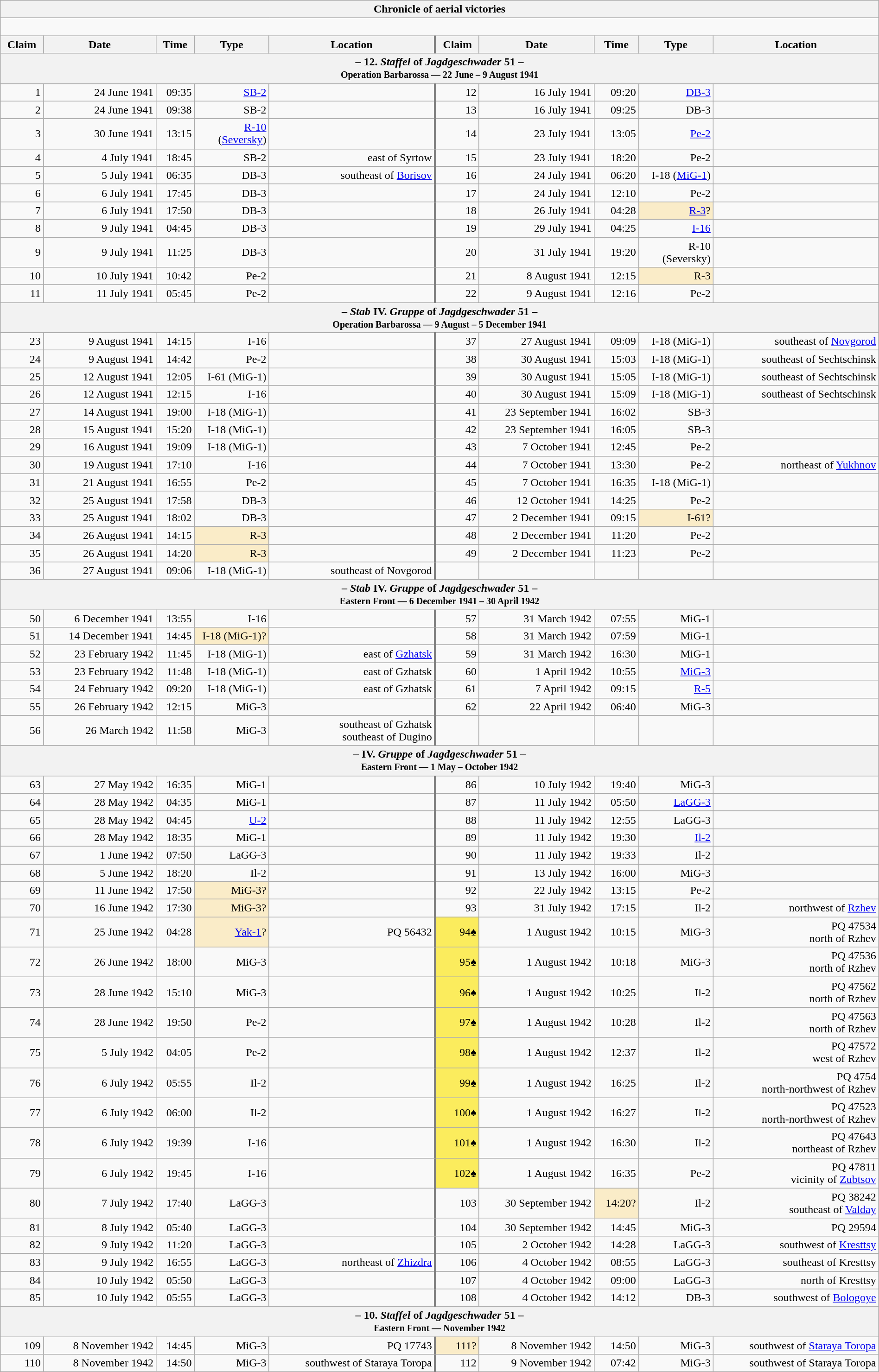<table class="wikitable plainrowheaders collapsible" style="margin-left: auto; margin-right: auto; border: none; text-align:right; width: 100%;">
<tr>
<th colspan="10">Chronicle of aerial victories</th>
</tr>
<tr>
<td colspan="10" style="text-align: left;"><br>
</td>
</tr>
<tr>
<th scope="col">Claim</th>
<th scope="col">Date</th>
<th scope="col">Time</th>
<th scope="col" width="100px">Type</th>
<th scope="col">Location</th>
<th scope="col" style="border-left: 3px solid grey;">Claim</th>
<th scope="col">Date</th>
<th scope="col">Time</th>
<th scope="col" width="100px">Type</th>
<th scope="col">Location</th>
</tr>
<tr>
<th colspan="10">– 12. <em>Staffel</em> of <em>Jagdgeschwader</em> 51 –<br><small>Operation Barbarossa — 22 June – 9 August 1941</small></th>
</tr>
<tr>
<td>1</td>
<td>24 June 1941</td>
<td>09:35</td>
<td><a href='#'>SB-2</a></td>
<td></td>
<td style="border-left: 3px solid gray;">12</td>
<td>16 July 1941</td>
<td>09:20</td>
<td><a href='#'>DB-3</a></td>
<td></td>
</tr>
<tr>
<td>2</td>
<td>24 June 1941</td>
<td>09:38</td>
<td>SB-2</td>
<td></td>
<td style="border-left: 3px solid gray;">13</td>
<td>16 July 1941</td>
<td>09:25</td>
<td>DB-3</td>
<td></td>
</tr>
<tr>
<td>3</td>
<td>30 June 1941</td>
<td>13:15</td>
<td><a href='#'>R-10</a> (<a href='#'>Seversky</a>)</td>
<td></td>
<td style="border-left: 3px solid gray;">14</td>
<td>23 July 1941</td>
<td>13:05</td>
<td><a href='#'>Pe-2</a></td>
<td></td>
</tr>
<tr>
<td>4</td>
<td>4 July 1941</td>
<td>18:45</td>
<td>SB-2</td>
<td> east of Syrtow</td>
<td style="border-left: 3px solid gray;">15</td>
<td>23 July 1941</td>
<td>18:20</td>
<td>Pe-2</td>
<td></td>
</tr>
<tr>
<td>5</td>
<td>5 July 1941</td>
<td>06:35</td>
<td>DB-3</td>
<td> southeast of <a href='#'>Borisov</a></td>
<td style="border-left: 3px solid gray;">16</td>
<td>24 July 1941</td>
<td>06:20</td>
<td>I-18 (<a href='#'>MiG-1</a>)</td>
<td></td>
</tr>
<tr>
<td>6</td>
<td>6 July 1941</td>
<td>17:45</td>
<td>DB-3</td>
<td></td>
<td style="border-left: 3px solid gray;">17</td>
<td>24 July 1941</td>
<td>12:10</td>
<td>Pe-2</td>
<td></td>
</tr>
<tr>
<td>7</td>
<td>6 July 1941</td>
<td>17:50</td>
<td>DB-3</td>
<td></td>
<td style="border-left: 3px solid gray;">18</td>
<td>26 July 1941</td>
<td>04:28</td>
<td style="background:#faecc8"><a href='#'>R-3</a>?</td>
<td></td>
</tr>
<tr>
<td>8</td>
<td>9 July 1941</td>
<td>04:45</td>
<td>DB-3</td>
<td></td>
<td style="border-left: 3px solid gray;">19</td>
<td>29 July 1941</td>
<td>04:25</td>
<td><a href='#'>I-16</a></td>
<td></td>
</tr>
<tr>
<td>9</td>
<td>9 July 1941</td>
<td>11:25</td>
<td>DB-3</td>
<td></td>
<td style="border-left: 3px solid gray;">20</td>
<td>31 July 1941</td>
<td>19:20</td>
<td>R-10 (Seversky)</td>
<td></td>
</tr>
<tr>
<td>10</td>
<td>10 July 1941</td>
<td>10:42</td>
<td>Pe-2</td>
<td></td>
<td style="border-left: 3px solid gray;">21</td>
<td>8 August 1941</td>
<td>12:15</td>
<td style="background:#faecc8">R-3</td>
<td></td>
</tr>
<tr>
<td>11</td>
<td>11 July 1941</td>
<td>05:45</td>
<td>Pe-2</td>
<td></td>
<td style="border-left: 3px solid gray;">22</td>
<td>9 August 1941</td>
<td>12:16</td>
<td>Pe-2</td>
<td></td>
</tr>
<tr>
<th colspan="10">– <em>Stab</em> IV. <em>Gruppe</em> of <em>Jagdgeschwader</em> 51 –<br><small>Operation Barbarossa — 9 August – 5 December 1941</small></th>
</tr>
<tr>
<td>23</td>
<td>9 August 1941</td>
<td>14:15</td>
<td>I-16</td>
<td></td>
<td style="border-left: 3px solid grey;">37</td>
<td>27 August 1941</td>
<td>09:09</td>
<td>I-18 (MiG-1)</td>
<td>southeast of <a href='#'>Novgorod</a></td>
</tr>
<tr>
<td>24</td>
<td>9 August 1941</td>
<td>14:42</td>
<td>Pe-2</td>
<td></td>
<td style="border-left: 3px solid grey;">38</td>
<td>30 August 1941</td>
<td>15:03</td>
<td>I-18 (MiG-1)</td>
<td> southeast of Sechtschinsk</td>
</tr>
<tr>
<td>25</td>
<td>12 August 1941</td>
<td>12:05</td>
<td>I-61 (MiG-1)</td>
<td></td>
<td style="border-left: 3px solid grey;">39</td>
<td>30 August 1941</td>
<td>15:05</td>
<td>I-18 (MiG-1)</td>
<td> southeast of Sechtschinsk</td>
</tr>
<tr>
<td>26</td>
<td>12 August 1941</td>
<td>12:15</td>
<td>I-16</td>
<td></td>
<td style="border-left: 3px solid grey;">40</td>
<td>30 August 1941</td>
<td>15:09</td>
<td>I-18 (MiG-1)</td>
<td> southeast of Sechtschinsk</td>
</tr>
<tr>
<td>27</td>
<td>14 August 1941</td>
<td>19:00</td>
<td>I-18 (MiG-1)</td>
<td></td>
<td style="border-left: 3px solid grey;">41</td>
<td>23 September 1941</td>
<td>16:02</td>
<td>SB-3</td>
<td></td>
</tr>
<tr>
<td>28</td>
<td>15 August 1941</td>
<td>15:20</td>
<td>I-18 (MiG-1)</td>
<td></td>
<td style="border-left: 3px solid grey;">42</td>
<td>23 September 1941</td>
<td>16:05</td>
<td>SB-3</td>
<td></td>
</tr>
<tr>
<td>29</td>
<td>16 August 1941</td>
<td>19:09</td>
<td>I-18 (MiG-1)</td>
<td></td>
<td style="border-left: 3px solid grey;">43</td>
<td>7 October 1941</td>
<td>12:45</td>
<td>Pe-2</td>
<td></td>
</tr>
<tr>
<td>30</td>
<td>19 August 1941</td>
<td>17:10</td>
<td>I-16</td>
<td></td>
<td style="border-left: 3px solid grey;">44</td>
<td>7 October 1941</td>
<td>13:30</td>
<td>Pe-2</td>
<td>northeast of <a href='#'>Yukhnov</a></td>
</tr>
<tr>
<td>31</td>
<td>21 August 1941</td>
<td>16:55</td>
<td>Pe-2</td>
<td></td>
<td style="border-left: 3px solid grey;">45</td>
<td>7 October 1941</td>
<td>16:35</td>
<td>I-18 (MiG-1)</td>
<td></td>
</tr>
<tr>
<td>32</td>
<td>25 August 1941</td>
<td>17:58</td>
<td>DB-3</td>
<td></td>
<td style="border-left: 3px solid grey;">46</td>
<td>12 October 1941</td>
<td>14:25</td>
<td>Pe-2</td>
<td></td>
</tr>
<tr>
<td>33</td>
<td>25 August 1941</td>
<td>18:02</td>
<td>DB-3</td>
<td></td>
<td style="border-left: 3px solid grey;">47</td>
<td>2 December 1941</td>
<td>09:15</td>
<td style="background:#faecc8">I-61?</td>
<td></td>
</tr>
<tr>
<td>34</td>
<td>26 August 1941</td>
<td>14:15</td>
<td style="background:#faecc8">R-3</td>
<td></td>
<td style="border-left: 3px solid grey;">48</td>
<td>2 December 1941</td>
<td>11:20</td>
<td>Pe-2</td>
<td></td>
</tr>
<tr>
<td>35</td>
<td>26 August 1941</td>
<td>14:20</td>
<td style="background:#faecc8">R-3</td>
<td></td>
<td style="border-left: 3px solid grey;">49</td>
<td>2 December 1941</td>
<td>11:23</td>
<td>Pe-2</td>
<td></td>
</tr>
<tr>
<td>36</td>
<td>27 August 1941</td>
<td>09:06</td>
<td>I-18 (MiG-1)</td>
<td>southeast of Novgorod</td>
<td style="border-left: 3px solid grey;"></td>
<td></td>
<td></td>
<td></td>
<td></td>
</tr>
<tr>
<th colspan="10">– <em>Stab</em> IV. <em>Gruppe</em> of <em>Jagdgeschwader</em> 51 –<br><small>Eastern Front — 6 December 1941 – 30 April 1942</small></th>
</tr>
<tr>
<td>50</td>
<td>6 December 1941</td>
<td>13:55</td>
<td>I-16</td>
<td></td>
<td style="border-left: 3px solid grey;">57</td>
<td>31 March 1942</td>
<td>07:55</td>
<td>MiG-1</td>
<td></td>
</tr>
<tr>
<td>51</td>
<td>14 December 1941</td>
<td>14:45</td>
<td style="background:#faecc8">I-18 (MiG-1)?</td>
<td></td>
<td style="border-left: 3px solid grey;">58</td>
<td>31 March 1942</td>
<td>07:59</td>
<td>MiG-1</td>
<td></td>
</tr>
<tr>
<td>52</td>
<td>23 February 1942</td>
<td>11:45</td>
<td>I-18 (MiG-1)</td>
<td> east of <a href='#'>Gzhatsk</a></td>
<td style="border-left: 3px solid grey;">59</td>
<td>31 March 1942</td>
<td>16:30</td>
<td>MiG-1</td>
<td></td>
</tr>
<tr>
<td>53</td>
<td>23 February 1942</td>
<td>11:48</td>
<td>I-18 (MiG-1)</td>
<td> east of Gzhatsk</td>
<td style="border-left: 3px solid grey;">60</td>
<td>1 April 1942</td>
<td>10:55</td>
<td><a href='#'>MiG-3</a></td>
<td></td>
</tr>
<tr>
<td>54</td>
<td>24 February 1942</td>
<td>09:20</td>
<td>I-18 (MiG-1)</td>
<td> east of Gzhatsk</td>
<td style="border-left: 3px solid grey;">61</td>
<td>7 April 1942</td>
<td>09:15</td>
<td><a href='#'>R-5</a></td>
<td></td>
</tr>
<tr>
<td>55</td>
<td>26 February 1942</td>
<td>12:15</td>
<td>MiG-3</td>
<td></td>
<td style="border-left: 3px solid grey;">62</td>
<td>22 April 1942</td>
<td>06:40</td>
<td>MiG-3</td>
<td></td>
</tr>
<tr>
<td>56</td>
<td>26 March 1942</td>
<td>11:58</td>
<td>MiG-3</td>
<td>southeast of Gzhatsk<br>southeast of Dugino</td>
<td style="border-left: 3px solid grey;"></td>
<td></td>
<td></td>
<td></td>
<td></td>
</tr>
<tr>
<th colspan="10">– IV. <em>Gruppe</em> of <em>Jagdgeschwader</em> 51 –<br><small>Eastern Front — 1 May – October 1942</small></th>
</tr>
<tr>
<td>63</td>
<td>27 May 1942</td>
<td>16:35</td>
<td>MiG-1</td>
<td></td>
<td style="border-left: 3px solid grey;">86</td>
<td>10 July 1942</td>
<td>19:40</td>
<td>MiG-3</td>
<td></td>
</tr>
<tr>
<td>64</td>
<td>28 May 1942</td>
<td>04:35</td>
<td>MiG-1</td>
<td></td>
<td style="border-left: 3px solid grey;">87</td>
<td>11 July 1942</td>
<td>05:50</td>
<td><a href='#'>LaGG-3</a></td>
<td></td>
</tr>
<tr>
<td>65</td>
<td>28 May 1942</td>
<td>04:45</td>
<td><a href='#'>U-2</a></td>
<td></td>
<td style="border-left: 3px solid grey;">88</td>
<td>11 July 1942</td>
<td>12:55</td>
<td>LaGG-3</td>
<td></td>
</tr>
<tr>
<td>66</td>
<td>28 May 1942</td>
<td>18:35</td>
<td>MiG-1</td>
<td></td>
<td style="border-left: 3px solid grey;">89</td>
<td>11 July 1942</td>
<td>19:30</td>
<td><a href='#'>Il-2</a></td>
<td></td>
</tr>
<tr>
<td>67</td>
<td>1 June 1942</td>
<td>07:50</td>
<td>LaGG-3</td>
<td></td>
<td style="border-left: 3px solid grey;">90</td>
<td>11 July 1942</td>
<td>19:33</td>
<td>Il-2</td>
<td></td>
</tr>
<tr>
<td>68</td>
<td>5 June 1942</td>
<td>18:20</td>
<td>Il-2</td>
<td></td>
<td style="border-left: 3px solid grey;">91</td>
<td>13 July 1942</td>
<td>16:00</td>
<td>MiG-3</td>
<td></td>
</tr>
<tr>
<td>69</td>
<td>11 June 1942</td>
<td>17:50</td>
<td style="background:#faecc8">MiG-3?</td>
<td></td>
<td style="border-left: 3px solid grey;">92</td>
<td>22 July 1942</td>
<td>13:15</td>
<td>Pe-2</td>
<td></td>
</tr>
<tr>
<td>70</td>
<td>16 June 1942</td>
<td>17:30</td>
<td style="background:#faecc8">MiG-3?</td>
<td></td>
<td style="border-left: 3px solid grey;">93</td>
<td>31 July 1942</td>
<td>17:15</td>
<td>Il-2</td>
<td> northwest of <a href='#'>Rzhev</a></td>
</tr>
<tr>
<td>71</td>
<td>25 June 1942</td>
<td>04:28</td>
<td style="background:#faecc8"><a href='#'>Yak-1</a>?</td>
<td>PQ 56432</td>
<td style="border-left: 3px solid grey; background:#fbec5d;">94♠</td>
<td>1 August 1942</td>
<td>10:15</td>
<td>MiG-3</td>
<td>PQ 47534<br> north of Rzhev</td>
</tr>
<tr>
<td>72</td>
<td>26 June 1942</td>
<td>18:00</td>
<td>MiG-3</td>
<td></td>
<td style="border-left: 3px solid grey; background:#fbec5d;">95♠</td>
<td>1 August 1942</td>
<td>10:18</td>
<td>MiG-3</td>
<td>PQ 47536<br> north of Rzhev</td>
</tr>
<tr>
<td>73</td>
<td>28 June 1942</td>
<td>15:10</td>
<td>MiG-3</td>
<td></td>
<td style="border-left: 3px solid grey; background:#fbec5d;">96♠</td>
<td>1 August 1942</td>
<td>10:25</td>
<td>Il-2</td>
<td>PQ 47562<br> north of Rzhev</td>
</tr>
<tr>
<td>74</td>
<td>28 June 1942</td>
<td>19:50</td>
<td>Pe-2</td>
<td></td>
<td style="border-left: 3px solid grey; background:#fbec5d;">97♠</td>
<td>1 August 1942</td>
<td>10:28</td>
<td>Il-2</td>
<td>PQ 47563<br> north of Rzhev</td>
</tr>
<tr>
<td>75</td>
<td>5 July 1942</td>
<td>04:05</td>
<td>Pe-2</td>
<td></td>
<td style="border-left: 3px solid grey; background:#fbec5d;">98♠</td>
<td>1 August 1942</td>
<td>12:37</td>
<td>Il-2</td>
<td>PQ 47572<br> west of Rzhev</td>
</tr>
<tr>
<td>76</td>
<td>6 July 1942</td>
<td>05:55</td>
<td>Il-2</td>
<td></td>
<td style="border-left: 3px solid grey; background:#fbec5d;">99♠</td>
<td>1 August 1942</td>
<td>16:25</td>
<td>Il-2</td>
<td>PQ 4754<br> north-northwest of Rzhev</td>
</tr>
<tr>
<td>77</td>
<td>6 July 1942</td>
<td>06:00</td>
<td>Il-2</td>
<td></td>
<td style="border-left: 3px solid grey; background:#fbec5d;">100♠</td>
<td>1 August 1942</td>
<td>16:27</td>
<td>Il-2</td>
<td>PQ 47523<br> north-northwest of Rzhev</td>
</tr>
<tr>
<td>78</td>
<td>6 July 1942</td>
<td>19:39</td>
<td>I-16</td>
<td></td>
<td style="border-left: 3px solid grey; background:#fbec5d;">101♠</td>
<td>1 August 1942</td>
<td>16:30</td>
<td>Il-2</td>
<td>PQ 47643<br> northeast of Rzhev</td>
</tr>
<tr>
<td>79</td>
<td>6 July 1942</td>
<td>19:45</td>
<td>I-16</td>
<td></td>
<td style="border-left: 3px solid grey; background:#fbec5d;">102♠</td>
<td>1 August 1942</td>
<td>16:35</td>
<td>Pe-2</td>
<td>PQ 47811<br>vicinity of <a href='#'>Zubtsov</a></td>
</tr>
<tr>
<td>80</td>
<td>7 July 1942</td>
<td>17:40</td>
<td>LaGG-3</td>
<td></td>
<td style="border-left: 3px solid grey;">103</td>
<td>30 September 1942</td>
<td style="background:#faecc8">14:20?</td>
<td>Il-2</td>
<td>PQ 38242<br> southeast of <a href='#'>Valday</a></td>
</tr>
<tr>
<td>81</td>
<td>8 July 1942</td>
<td>05:40</td>
<td>LaGG-3</td>
<td></td>
<td style="border-left: 3px solid grey;">104</td>
<td>30 September 1942</td>
<td>14:45</td>
<td>MiG-3</td>
<td>PQ 29594</td>
</tr>
<tr>
<td>82</td>
<td>9 July 1942</td>
<td>11:20</td>
<td>LaGG-3</td>
<td></td>
<td style="border-left: 3px solid grey;">105</td>
<td>2 October 1942</td>
<td>14:28</td>
<td>LaGG-3</td>
<td> southwest of <a href='#'>Kresttsy</a></td>
</tr>
<tr>
<td>83</td>
<td>9 July 1942</td>
<td>16:55</td>
<td>LaGG-3</td>
<td> northeast of <a href='#'>Zhizdra</a></td>
<td style="border-left: 3px solid grey;">106</td>
<td>4 October 1942</td>
<td>08:55</td>
<td>LaGG-3</td>
<td> southeast of Kresttsy</td>
</tr>
<tr>
<td>84</td>
<td>10 July 1942</td>
<td>05:50</td>
<td>LaGG-3</td>
<td></td>
<td style="border-left: 3px solid grey;">107</td>
<td>4 October 1942</td>
<td>09:00</td>
<td>LaGG-3</td>
<td> north of Kresttsy</td>
</tr>
<tr>
<td>85</td>
<td>10 July 1942</td>
<td>05:55</td>
<td>LaGG-3</td>
<td></td>
<td style="border-left: 3px solid grey;">108</td>
<td>4 October 1942</td>
<td>14:12</td>
<td>DB-3</td>
<td> southwest of <a href='#'>Bologoye</a></td>
</tr>
<tr>
<th colspan="10">– 10. <em>Staffel</em> of <em>Jagdgeschwader</em> 51 –<br><small>Eastern Front — November 1942</small></th>
</tr>
<tr>
<td>109</td>
<td>8 November 1942</td>
<td>14:45</td>
<td>MiG-3</td>
<td>PQ 17743</td>
<td style="border-left: 3px solid grey; background:#faecc8">111?</td>
<td>8 November 1942</td>
<td>14:50</td>
<td>MiG-3</td>
<td> southwest of <a href='#'>Staraya Toropa</a></td>
</tr>
<tr>
<td>110</td>
<td>8 November 1942</td>
<td>14:50</td>
<td>MiG-3</td>
<td> southwest of Staraya Toropa</td>
<td style="border-left: 3px solid grey;">112</td>
<td>9 November 1942</td>
<td>07:42</td>
<td>MiG-3</td>
<td> southwest of Staraya Toropa</td>
</tr>
</table>
